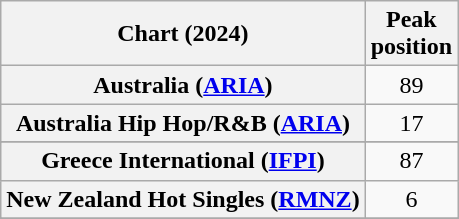<table class="wikitable sortable plainrowheaders" style="text-align:center">
<tr>
<th scope="col">Chart (2024)</th>
<th scope="col">Peak<br>position</th>
</tr>
<tr>
<th scope="row">Australia (<a href='#'>ARIA</a>)</th>
<td>89</td>
</tr>
<tr>
<th scope="row">Australia Hip Hop/R&B (<a href='#'>ARIA</a>)</th>
<td>17</td>
</tr>
<tr>
</tr>
<tr>
</tr>
<tr>
<th scope="row">Greece International (<a href='#'>IFPI</a>)</th>
<td>87</td>
</tr>
<tr>
<th scope="row">New Zealand Hot Singles (<a href='#'>RMNZ</a>)</th>
<td>6</td>
</tr>
<tr>
</tr>
<tr>
</tr>
<tr>
</tr>
<tr>
</tr>
<tr>
</tr>
</table>
